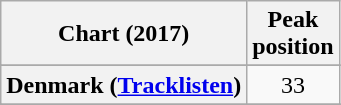<table class="wikitable sortable plainrowheaders" style="text-align:center">
<tr>
<th scope="col">Chart (2017)</th>
<th scope="col">Peak<br>position</th>
</tr>
<tr>
</tr>
<tr>
</tr>
<tr>
</tr>
<tr>
<th scope="row">Denmark (<a href='#'>Tracklisten</a>)</th>
<td>33</td>
</tr>
<tr>
</tr>
<tr>
</tr>
<tr>
</tr>
<tr>
</tr>
<tr>
</tr>
<tr>
</tr>
<tr>
</tr>
<tr>
</tr>
<tr>
</tr>
<tr>
</tr>
</table>
